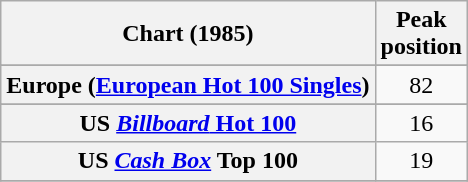<table class="wikitable sortable plainrowheaders" style="text-align:center">
<tr>
<th scope="col">Chart (1985)</th>
<th scope="col">Peak<br>position</th>
</tr>
<tr>
</tr>
<tr>
</tr>
<tr>
<th scope="row">Europe (<a href='#'>European Hot 100 Singles</a>)</th>
<td>82</td>
</tr>
<tr>
</tr>
<tr>
</tr>
<tr>
<th scope="row">US <a href='#'><em>Billboard</em> Hot 100</a></th>
<td>16</td>
</tr>
<tr>
<th scope="row">US <em><a href='#'>Cash Box</a></em> Top 100</th>
<td>19</td>
</tr>
<tr>
</tr>
</table>
